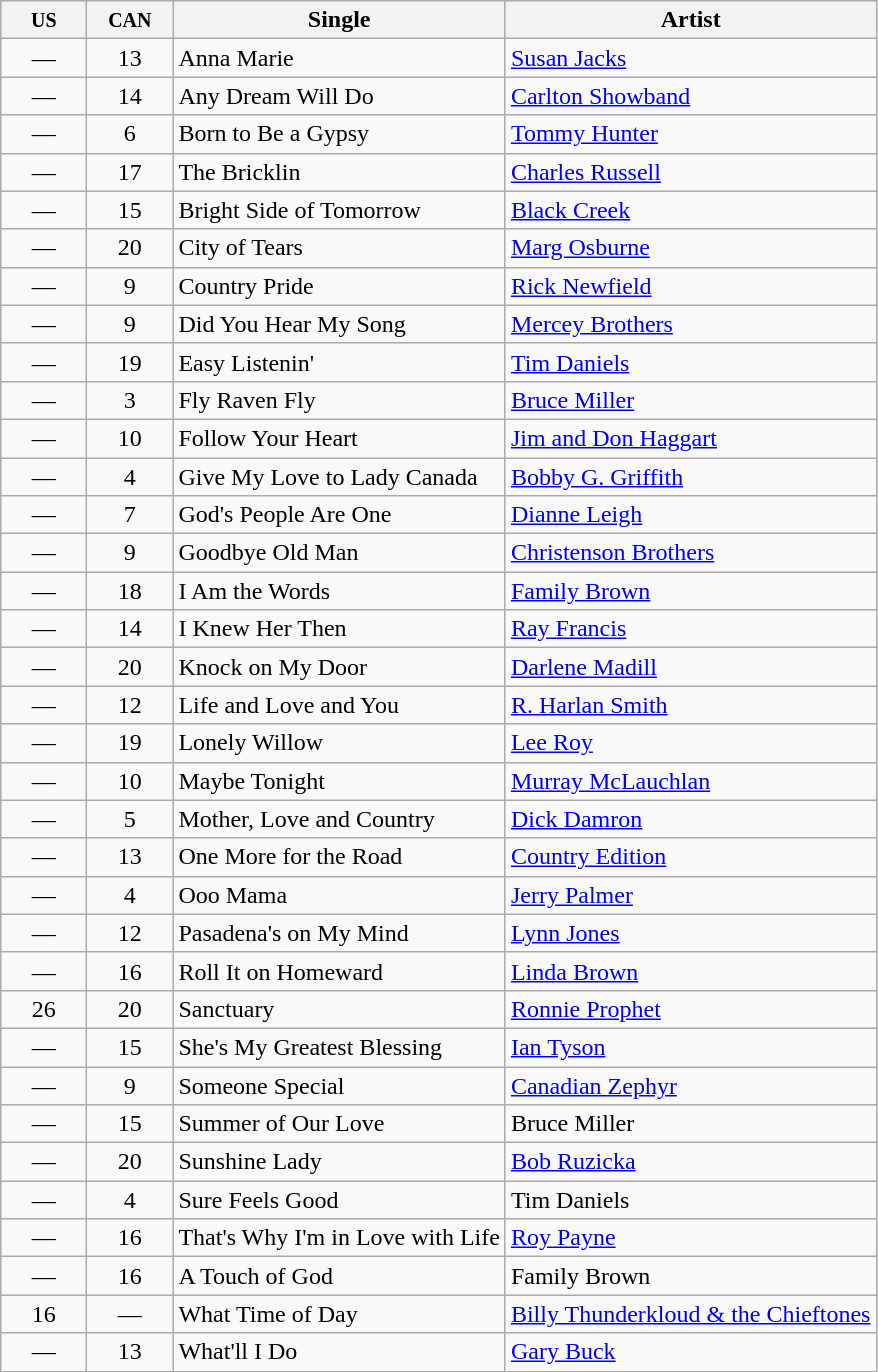<table class="wikitable sortable">
<tr>
<th width="50"><small>US</small></th>
<th width="50"><small>CAN</small></th>
<th>Single</th>
<th>Artist</th>
</tr>
<tr>
<td align="center">—</td>
<td align="center">13</td>
<td>Anna Marie</td>
<td><a href='#'>Susan Jacks</a></td>
</tr>
<tr>
<td align="center">—</td>
<td align="center">14</td>
<td>Any Dream Will Do</td>
<td><a href='#'>Carlton Showband</a></td>
</tr>
<tr>
<td align="center">—</td>
<td align="center">6</td>
<td>Born to Be a Gypsy</td>
<td><a href='#'>Tommy Hunter</a></td>
</tr>
<tr>
<td align="center">—</td>
<td align="center">17</td>
<td>The Bricklin</td>
<td><a href='#'>Charles Russell</a></td>
</tr>
<tr>
<td align="center">—</td>
<td align="center">15</td>
<td>Bright Side of Tomorrow</td>
<td><a href='#'>Black Creek</a></td>
</tr>
<tr>
<td align="center">—</td>
<td align="center">20</td>
<td>City of Tears</td>
<td><a href='#'>Marg Osburne</a></td>
</tr>
<tr>
<td align="center">—</td>
<td align="center">9</td>
<td>Country Pride</td>
<td><a href='#'>Rick Newfield</a></td>
</tr>
<tr>
<td align="center">—</td>
<td align="center">9</td>
<td>Did You Hear My Song</td>
<td><a href='#'>Mercey Brothers</a></td>
</tr>
<tr>
<td align="center">—</td>
<td align="center">19</td>
<td>Easy Listenin'</td>
<td><a href='#'>Tim Daniels</a></td>
</tr>
<tr>
<td align="center">—</td>
<td align="center">3</td>
<td>Fly Raven Fly</td>
<td><a href='#'>Bruce Miller</a></td>
</tr>
<tr>
<td align="center">—</td>
<td align="center">10</td>
<td>Follow Your Heart</td>
<td><a href='#'>Jim and Don Haggart</a></td>
</tr>
<tr>
<td align="center">—</td>
<td align="center">4</td>
<td>Give My Love to Lady Canada</td>
<td><a href='#'>Bobby G. Griffith</a></td>
</tr>
<tr>
<td align="center">—</td>
<td align="center">7</td>
<td>God's People Are One</td>
<td><a href='#'>Dianne Leigh</a></td>
</tr>
<tr>
<td align="center">—</td>
<td align="center">9</td>
<td>Goodbye Old Man</td>
<td><a href='#'>Christenson Brothers</a></td>
</tr>
<tr>
<td align="center">—</td>
<td align="center">18</td>
<td>I Am the Words</td>
<td><a href='#'>Family Brown</a></td>
</tr>
<tr>
<td align="center">—</td>
<td align="center">14</td>
<td>I Knew Her Then</td>
<td><a href='#'>Ray Francis</a></td>
</tr>
<tr>
<td align="center">—</td>
<td align="center">20</td>
<td>Knock on My Door</td>
<td><a href='#'>Darlene Madill</a></td>
</tr>
<tr>
<td align="center">—</td>
<td align="center">12</td>
<td>Life and Love and You</td>
<td><a href='#'>R. Harlan Smith</a></td>
</tr>
<tr>
<td align="center">—</td>
<td align="center">19</td>
<td>Lonely Willow</td>
<td><a href='#'>Lee Roy</a></td>
</tr>
<tr>
<td align="center">—</td>
<td align="center">10</td>
<td>Maybe Tonight</td>
<td><a href='#'>Murray McLauchlan</a></td>
</tr>
<tr>
<td align="center">—</td>
<td align="center">5</td>
<td>Mother, Love and Country</td>
<td><a href='#'>Dick Damron</a></td>
</tr>
<tr>
<td align="center">—</td>
<td align="center">13</td>
<td>One More for the Road</td>
<td><a href='#'>Country Edition</a></td>
</tr>
<tr>
<td align="center">—</td>
<td align="center">4</td>
<td>Ooo Mama</td>
<td><a href='#'>Jerry Palmer</a></td>
</tr>
<tr>
<td align="center">—</td>
<td align="center">12</td>
<td>Pasadena's on My Mind</td>
<td><a href='#'>Lynn Jones</a></td>
</tr>
<tr>
<td align="center">—</td>
<td align="center">16</td>
<td>Roll It on Homeward</td>
<td><a href='#'>Linda Brown</a></td>
</tr>
<tr>
<td align="center">26</td>
<td align="center">20</td>
<td>Sanctuary</td>
<td><a href='#'>Ronnie Prophet</a></td>
</tr>
<tr>
<td align="center">—</td>
<td align="center">15</td>
<td>She's My Greatest Blessing</td>
<td><a href='#'>Ian Tyson</a></td>
</tr>
<tr>
<td align="center">—</td>
<td align="center">9</td>
<td>Someone Special</td>
<td><a href='#'>Canadian Zephyr</a></td>
</tr>
<tr>
<td align="center">—</td>
<td align="center">15</td>
<td>Summer of Our Love</td>
<td>Bruce Miller</td>
</tr>
<tr>
<td align="center">—</td>
<td align="center">20</td>
<td>Sunshine Lady</td>
<td><a href='#'>Bob Ruzicka</a></td>
</tr>
<tr>
<td align="center">—</td>
<td align="center">4</td>
<td>Sure Feels Good</td>
<td>Tim Daniels</td>
</tr>
<tr>
<td align="center">—</td>
<td align="center">16</td>
<td>That's Why I'm in Love with Life</td>
<td><a href='#'>Roy Payne</a></td>
</tr>
<tr>
<td align="center">—</td>
<td align="center">16</td>
<td>A Touch of God</td>
<td>Family Brown</td>
</tr>
<tr>
<td align="center">16</td>
<td align="center">—</td>
<td>What Time of Day</td>
<td><a href='#'>Billy Thunderkloud & the Chieftones</a></td>
</tr>
<tr>
<td align="center">—</td>
<td align="center">13</td>
<td>What'll I Do</td>
<td><a href='#'>Gary Buck</a></td>
</tr>
</table>
